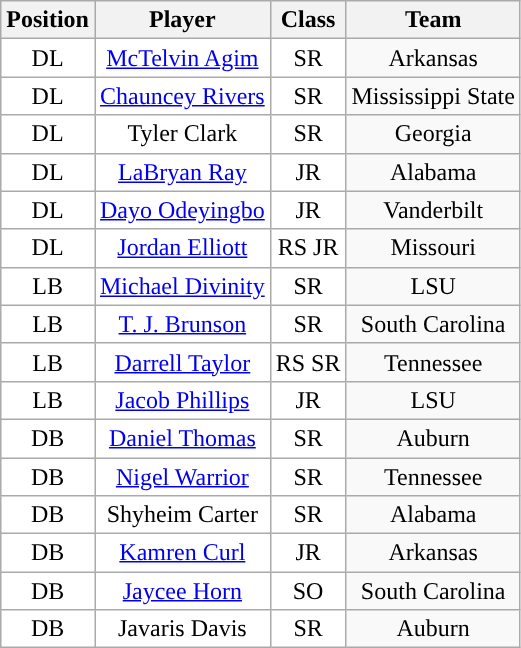<table class="wikitable sortable">
<tr>
<th>Position</th>
<th>Player</th>
<th>Class</th>
<th>Team</th>
</tr>
<tr style="text-align:center;">
<td style="background:white">DL</td>
<td style="background:white"><a href='#'>McTelvin Agim</a></td>
<td style="background:white">SR</td>
<td>Arkansas</td>
</tr>
<tr style="text-align:center;">
<td style="background:white">DL</td>
<td style="background:white"><a href='#'>Chauncey Rivers</a></td>
<td style="background:white">SR</td>
<td>Mississippi State</td>
</tr>
<tr style="text-align:center;">
<td style="background:white">DL</td>
<td style="background:white">Tyler Clark</td>
<td style="background:white">SR</td>
<td>Georgia</td>
</tr>
<tr style="text-align:center;">
<td style="background:white">DL</td>
<td style="background:white"><a href='#'>LaBryan Ray</a></td>
<td style="background:white">JR</td>
<td>Alabama</td>
</tr>
<tr style="text-align:center;">
<td style="background:white">DL</td>
<td style="background:white"><a href='#'>Dayo Odeyingbo</a></td>
<td style="background:white">JR</td>
<td>Vanderbilt</td>
</tr>
<tr style="text-align:center;">
<td style="background:white">DL</td>
<td style="background:white"><a href='#'>Jordan Elliott</a></td>
<td style="background:white">RS JR</td>
<td>Missouri</td>
</tr>
<tr style="text-align:center;">
<td style="background:white">LB</td>
<td style="background:white"><a href='#'>Michael Divinity</a></td>
<td style="background:white">SR</td>
<td>LSU</td>
</tr>
<tr style="text-align:center;">
<td style="background:white">LB</td>
<td style="background:white"><a href='#'>T. J. Brunson</a></td>
<td style="background:white">SR</td>
<td>South Carolina</td>
</tr>
<tr style="text-align:center;">
<td style="background:white">LB</td>
<td style="background:white"><a href='#'>Darrell Taylor</a></td>
<td style="background:white">RS SR</td>
<td>Tennessee</td>
</tr>
<tr style="text-align:center;">
<td style="background:white">LB</td>
<td style="background:white"><a href='#'>Jacob Phillips</a></td>
<td style="background:white">JR</td>
<td>LSU</td>
</tr>
<tr style="text-align:center;">
<td style="background:white">DB</td>
<td style="background:white"><a href='#'>Daniel Thomas</a></td>
<td style="background:white">SR</td>
<td>Auburn</td>
</tr>
<tr style="text-align:center;">
<td style="background:white">DB</td>
<td style="background:white"><a href='#'>Nigel Warrior</a></td>
<td style="background:white">SR</td>
<td>Tennessee</td>
</tr>
<tr style="text-align:center;">
<td style="background:white">DB</td>
<td style="background:white">Shyheim Carter</td>
<td style="background:white">SR</td>
<td>Alabama</td>
</tr>
<tr style="text-align:center;">
<td style="background:white">DB</td>
<td style="background:white"><a href='#'>Kamren Curl</a></td>
<td style="background:white">JR</td>
<td>Arkansas</td>
</tr>
<tr style="text-align:center;">
<td style="background:white">DB</td>
<td style="background:white"><a href='#'>Jaycee Horn</a></td>
<td style="background:white">SO</td>
<td>South Carolina</td>
</tr>
<tr style="text-align:center;">
<td style="background:white">DB</td>
<td style="background:white">Javaris Davis</td>
<td style="background:white">SR</td>
<td>Auburn</td>
</tr>
</table>
